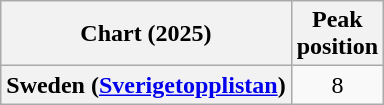<table class="wikitable plainrowheaders" style="text-align:center">
<tr>
<th scope="col">Chart (2025)</th>
<th scope="col">Peak<br>position</th>
</tr>
<tr>
<th scope="row">Sweden (<a href='#'>Sverigetopplistan</a>)</th>
<td>8</td>
</tr>
</table>
